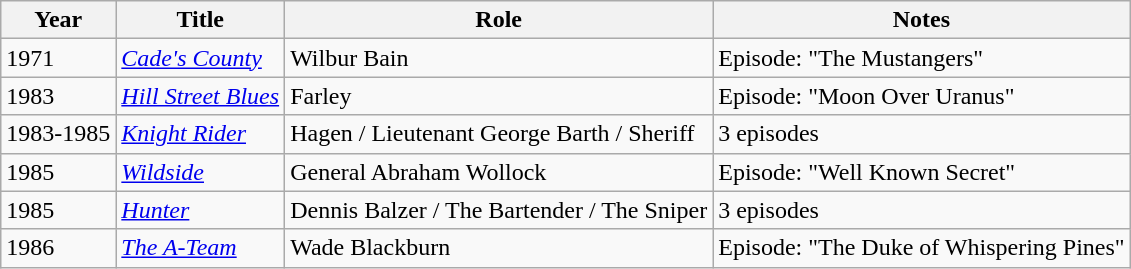<table class="wikitable ">
<tr>
<th>Year</th>
<th>Title</th>
<th>Role</th>
<th>Notes</th>
</tr>
<tr>
<td>1971</td>
<td><em><a href='#'>Cade's County</a></em></td>
<td>Wilbur Bain</td>
<td>Episode: "The Mustangers"</td>
</tr>
<tr>
<td>1983</td>
<td><em><a href='#'>Hill Street Blues</a></em></td>
<td>Farley</td>
<td>Episode: "Moon Over Uranus"</td>
</tr>
<tr>
<td>1983-1985</td>
<td><em><a href='#'>Knight Rider</a></em></td>
<td>Hagen / Lieutenant George Barth / Sheriff</td>
<td>3 episodes</td>
</tr>
<tr>
<td>1985</td>
<td><em><a href='#'>Wildside</a></em></td>
<td>General Abraham Wollock</td>
<td>Episode: "Well Known Secret"</td>
</tr>
<tr>
<td>1985</td>
<td><em><a href='#'>Hunter</a></em></td>
<td>Dennis Balzer / The Bartender / The Sniper</td>
<td>3 episodes</td>
</tr>
<tr>
<td>1986</td>
<td><em><a href='#'>The A-Team</a></em></td>
<td>Wade Blackburn</td>
<td>Episode: "The Duke of Whispering Pines"</td>
</tr>
</table>
